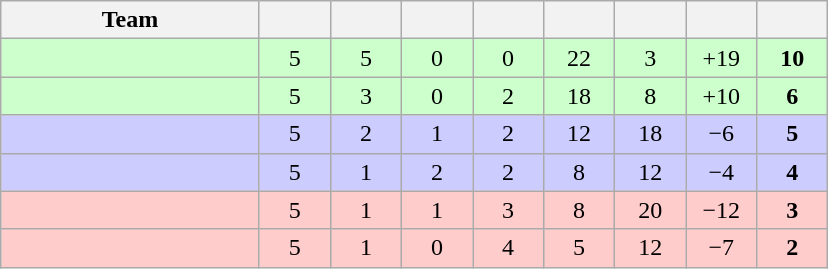<table class="wikitable" style="text-align:center;">
<tr>
<th width=165>Team</th>
<th width=40></th>
<th width=40></th>
<th width=40></th>
<th width=40></th>
<th width=40></th>
<th width=40></th>
<th width=40></th>
<th width=40></th>
</tr>
<tr bgcolor=ccffcc>
<td style="text-align:left;"></td>
<td>5</td>
<td>5</td>
<td>0</td>
<td>0</td>
<td>22</td>
<td>3</td>
<td>+19</td>
<td><strong>10</strong></td>
</tr>
<tr bgcolor=ccffcc>
<td style="text-align:left;"></td>
<td>5</td>
<td>3</td>
<td>0</td>
<td>2</td>
<td>18</td>
<td>8</td>
<td>+10</td>
<td><strong>6</strong></td>
</tr>
<tr bgcolor=ccccff>
<td style="text-align:left;"></td>
<td>5</td>
<td>2</td>
<td>1</td>
<td>2</td>
<td>12</td>
<td>18</td>
<td>−6</td>
<td><strong>5</strong></td>
</tr>
<tr bgcolor=ccccff>
<td style="text-align:left;"></td>
<td>5</td>
<td>1</td>
<td>2</td>
<td>2</td>
<td>8</td>
<td>12</td>
<td>−4</td>
<td><strong>4</strong></td>
</tr>
<tr bgcolor=ffcccc>
<td style="text-align:left;"></td>
<td>5</td>
<td>1</td>
<td>1</td>
<td>3</td>
<td>8</td>
<td>20</td>
<td>−12</td>
<td><strong>3</strong></td>
</tr>
<tr bgcolor=ffcccc>
<td style="text-align:left;"></td>
<td>5</td>
<td>1</td>
<td>0</td>
<td>4</td>
<td>5</td>
<td>12</td>
<td>−7</td>
<td><strong>2</strong></td>
</tr>
</table>
